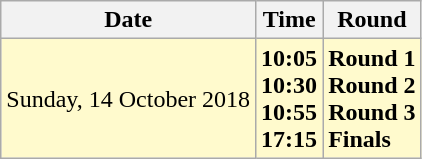<table class="wikitable">
<tr>
<th>Date</th>
<th>Time</th>
<th>Round</th>
</tr>
<tr>
<td style="background:lemonchiffon">Sunday, 14 October 2018</td>
<td style="background:lemonchiffon" align="right"><strong>10:05<br>10:30<br>10:55<br>17:15</strong></td>
<td style="background:lemonchiffon"><strong>Round 1<br>Round 2<br>Round 3<br>Finals</strong></td>
</tr>
</table>
